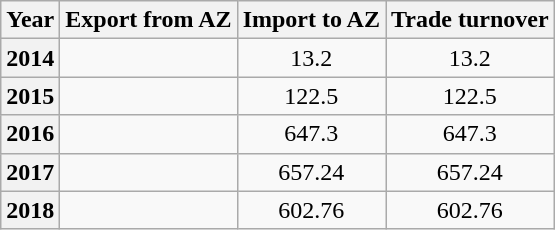<table class="wikitable" style="text-align:center;">
<tr>
<th>Year</th>
<th>Export from AZ</th>
<th>Import to AZ</th>
<th>Trade turnover</th>
</tr>
<tr>
<th>2014</th>
<td></td>
<td>13.2</td>
<td>13.2</td>
</tr>
<tr>
<th>2015</th>
<td></td>
<td>122.5</td>
<td>122.5</td>
</tr>
<tr>
<th>2016</th>
<td></td>
<td>647.3</td>
<td>647.3</td>
</tr>
<tr>
<th>2017</th>
<td></td>
<td>657.24</td>
<td>657.24</td>
</tr>
<tr>
<th>2018</th>
<td></td>
<td>602.76</td>
<td>602.76</td>
</tr>
</table>
